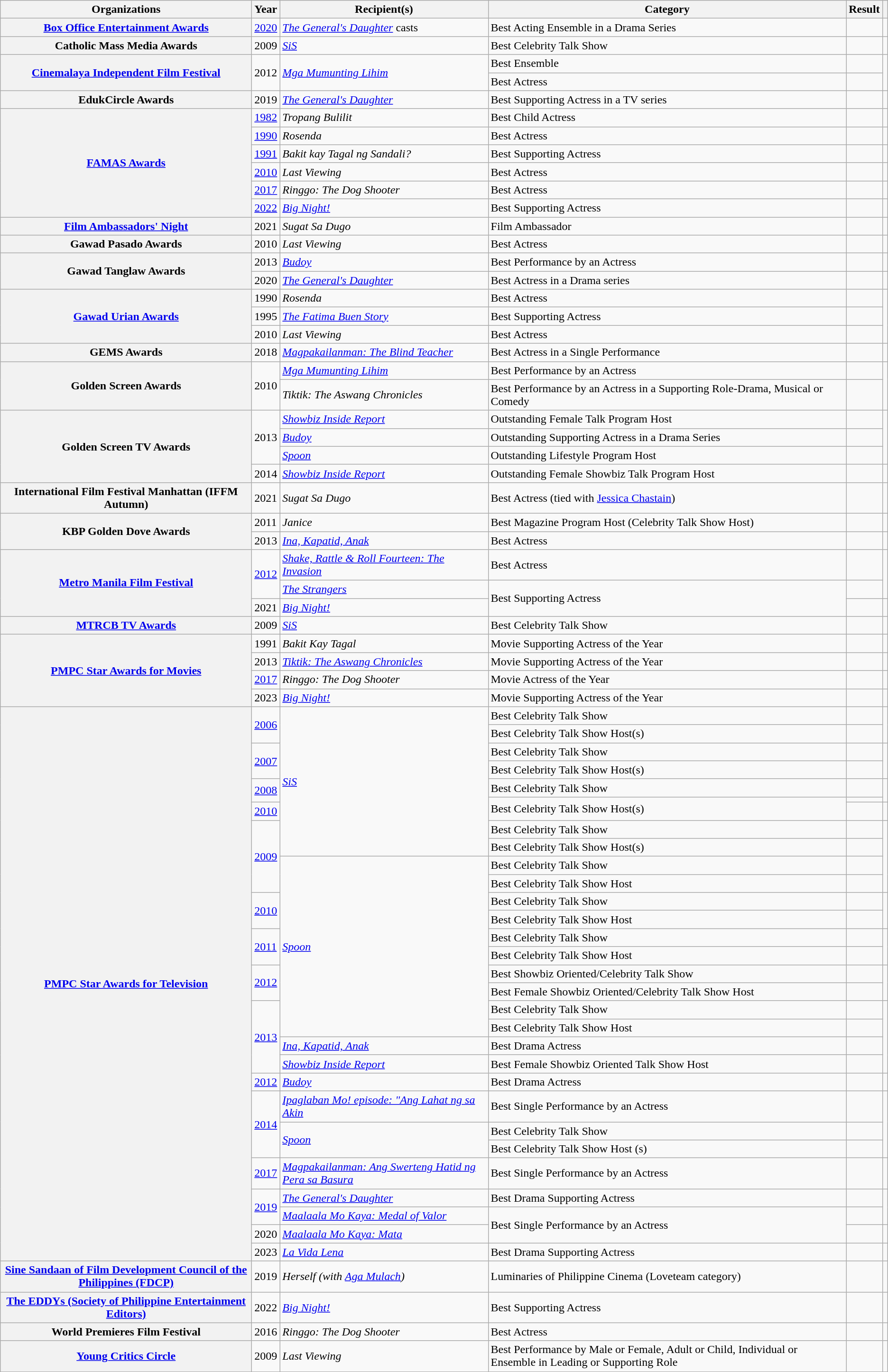<table class="wikitable">
<tr>
<th scope="col">Organizations</th>
<th scope="col">Year</th>
<th scope="col">Recipient(s)</th>
<th scope="col">Category</th>
<th scope="col">Result</th>
<th scope="col" class="unsortable"></th>
</tr>
<tr>
<th scope="rowgroup"><a href='#'>Box Office Entertainment Awards</a></th>
<td><a href='#'>2020</a></td>
<td><em><a href='#'>The General's Daughter</a></em> casts</td>
<td>Best Acting Ensemble in a Drama Series</td>
<td></td>
<td></td>
</tr>
<tr>
<th scope="rowgroup">Catholic Mass Media Awards</th>
<td>2009</td>
<td><em><a href='#'>SiS</a></em></td>
<td>Best Celebrity Talk Show</td>
<td></td>
<td></td>
</tr>
<tr>
<th scope="rowgroup" rowspan="2"><a href='#'>Cinemalaya Independent Film Festival</a></th>
<td rowspan="2">2012</td>
<td rowspan="2"><em><a href='#'>Mga Mumunting Lihim</a></em></td>
<td>Best Ensemble</td>
<td></td>
<td rowspan="2"></td>
</tr>
<tr>
<td>Best Actress</td>
<td></td>
</tr>
<tr>
<th scope="rowgroup">EdukCircle Awards</th>
<td>2019</td>
<td><em><a href='#'>The General's Daughter</a></em></td>
<td>Best Supporting Actress in a TV series</td>
<td></td>
<td></td>
</tr>
<tr>
<th scope="rowgroup" rowspan="6"><a href='#'>FAMAS Awards</a></th>
<td><a href='#'>1982</a></td>
<td><em>Tropang Bulilit</em></td>
<td>Best Child Actress</td>
<td></td>
<td></td>
</tr>
<tr>
<td><a href='#'>1990</a></td>
<td><em>Rosenda</em></td>
<td>Best Actress</td>
<td></td>
<td></td>
</tr>
<tr>
<td><a href='#'>1991</a></td>
<td><em>Bakit kay Tagal ng Sandali?</em></td>
<td>Best Supporting Actress</td>
<td></td>
<td></td>
</tr>
<tr>
<td><a href='#'>2010</a></td>
<td><em>Last Viewing</em></td>
<td>Best Actress</td>
<td></td>
<td></td>
</tr>
<tr>
<td><a href='#'>2017</a></td>
<td><em>Ringgo: The Dog Shooter</em></td>
<td>Best Actress</td>
<td></td>
<td></td>
</tr>
<tr>
<td 2022 FAMAS Awards><a href='#'>2022</a></td>
<td><em><a href='#'>Big Night!</a></em></td>
<td>Best Supporting Actress</td>
<td></td>
<td></td>
</tr>
<tr>
<th scope="rowgroup"><a href='#'>Film Ambassadors' Night</a></th>
<td>2021</td>
<td><em>Sugat Sa Dugo</em></td>
<td>Film Ambassador</td>
<td></td>
<td></td>
</tr>
<tr>
<th scope="rowgroup">Gawad Pasado Awards</th>
<td>2010</td>
<td><em>Last Viewing</em></td>
<td>Best Actress</td>
<td></td>
<td></td>
</tr>
<tr>
<th scope="rowgroup" rowspan="2">Gawad Tanglaw Awards</th>
<td>2013</td>
<td><em><a href='#'>Budoy</a></em></td>
<td>Best Performance by an Actress</td>
<td></td>
<td></td>
</tr>
<tr>
<td>2020</td>
<td><em><a href='#'>The General's Daughter</a></em></td>
<td>Best Actress in a Drama series</td>
<td></td>
<td></td>
</tr>
<tr>
<th scope="rowgroup" rowspan="3"><a href='#'>Gawad Urian Awards</a></th>
<td>1990</td>
<td><em>Rosenda</em></td>
<td>Best Actress</td>
<td></td>
<td rowspan="3"></td>
</tr>
<tr>
<td>1995</td>
<td><em><a href='#'>The Fatima Buen Story</a></em></td>
<td>Best Supporting Actress</td>
<td></td>
</tr>
<tr>
<td>2010</td>
<td><em>Last Viewing</em></td>
<td>Best Actress</td>
<td></td>
</tr>
<tr>
<th scope="rowgroup">GEMS Awards</th>
<td>2018</td>
<td><em><a href='#'>Magpakailanman: The Blind Teacher</a></em></td>
<td>Best Actress in a Single Performance</td>
<td></td>
<td></td>
</tr>
<tr>
<th scope="rowgroup" rowspan="2">Golden Screen Awards</th>
<td rowspan="2">2010</td>
<td><em><a href='#'>Mga Mumunting Lihim</a></em></td>
<td>Best Performance by an Actress</td>
<td></td>
<td rowspan="2"></td>
</tr>
<tr>
<td><em>Tiktik: The Aswang Chronicles</em></td>
<td>Best Performance by an Actress in a Supporting Role-Drama, Musical or Comedy</td>
<td></td>
</tr>
<tr>
<th scope="rowgroup" rowspan="4">Golden Screen TV Awards</th>
<td rowspan="3">2013</td>
<td><em><a href='#'>Showbiz Inside Report</a></em></td>
<td>Outstanding Female Talk Program Host</td>
<td></td>
<td rowspan="3"></td>
</tr>
<tr>
<td><em><a href='#'>Budoy</a></em></td>
<td>Outstanding Supporting Actress in a Drama Series</td>
<td></td>
</tr>
<tr>
<td><em><a href='#'>Spoon</a></em></td>
<td>Outstanding Lifestyle Program Host</td>
<td></td>
</tr>
<tr>
<td>2014</td>
<td><em><a href='#'>Showbiz Inside Report</a></em></td>
<td>Outstanding Female Showbiz Talk Program Host</td>
<td></td>
<td></td>
</tr>
<tr>
<th scope="rowgroup">International Film Festival Manhattan (IFFM Autumn)</th>
<td>2021</td>
<td><em>Sugat Sa Dugo</em></td>
<td>Best Actress (tied with <a href='#'>Jessica Chastain</a>)</td>
<td></td>
<td></td>
</tr>
<tr>
<th scope="rowgroup" rowspan="2">KBP Golden Dove Awards</th>
<td>2011</td>
<td><em>Janice</em></td>
<td>Best Magazine Program Host (Celebrity Talk Show Host)</td>
<td></td>
<td></td>
</tr>
<tr>
<td>2013</td>
<td><em><a href='#'>Ina, Kapatid, Anak</a></em></td>
<td>Best Actress</td>
<td></td>
<td></td>
</tr>
<tr>
<th scope="rowgroup" rowspan="3"><a href='#'>Metro Manila Film Festival</a></th>
<td rowspan="2"><a href='#'>2012</a></td>
<td><em><a href='#'>Shake, Rattle & Roll Fourteen: The Invasion</a></em></td>
<td>Best Actress</td>
<td></td>
<td rowspan="2"></td>
</tr>
<tr>
<td><em><a href='#'>The Strangers</a></em></td>
<td rowspan="2">Best Supporting Actress</td>
<td></td>
</tr>
<tr>
<td>2021</td>
<td><em><a href='#'>Big Night!</a></em></td>
<td></td>
<td></td>
</tr>
<tr>
<th scope="rowgroup"><a href='#'>MTRCB TV Awards</a></th>
<td>2009</td>
<td><em><a href='#'>SiS</a></em></td>
<td>Best Celebrity Talk Show</td>
<td></td>
<td></td>
</tr>
<tr>
<th scope="rowgroup" rowspan="4"><a href='#'>PMPC Star Awards for Movies</a></th>
<td>1991</td>
<td><em>Bakit Kay Tagal</em></td>
<td>Movie Supporting Actress of the Year</td>
<td></td>
<td></td>
</tr>
<tr>
<td>2013</td>
<td><em><a href='#'>Tiktik: The Aswang Chronicles</a></em></td>
<td>Movie Supporting Actress of the Year</td>
<td></td>
<td></td>
</tr>
<tr>
<td><a href='#'>2017</a></td>
<td><em>Ringgo: The Dog Shooter</em></td>
<td>Movie Actress of the Year</td>
<td></td>
<td></td>
</tr>
<tr>
<td>2023</td>
<td><em><a href='#'>Big Night!</a></em></td>
<td>Movie Supporting Actress of the Year</td>
<td></td>
<td></td>
</tr>
<tr>
<th scope="rowgroup" rowspan="30"><a href='#'>PMPC Star Awards for Television</a></th>
<td rowspan="2"><a href='#'>2006</a></td>
<td rowspan="9"><em><a href='#'>SiS</a></em></td>
<td>Best Celebrity Talk Show</td>
<td></td>
<td rowspan="2"></td>
</tr>
<tr>
<td>Best Celebrity Talk Show Host(s)</td>
<td></td>
</tr>
<tr>
<td rowspan="2"><a href='#'>2007</a></td>
<td>Best Celebrity Talk Show</td>
<td></td>
<td rowspan="2"></td>
</tr>
<tr>
<td>Best Celebrity Talk Show Host(s)</td>
<td></td>
</tr>
<tr>
<td rowspan="2"><a href='#'>2008</a></td>
<td>Best Celebrity Talk Show</td>
<td></td>
<td rowspan="2"></td>
</tr>
<tr>
<td rowspan="2">Best Celebrity Talk Show Host(s)</td>
<td></td>
</tr>
<tr>
<td><a href='#'>2010</a></td>
<td></td>
<td></td>
</tr>
<tr>
<td rowspan="4"><a href='#'>2009</a></td>
<td>Best Celebrity Talk Show</td>
<td></td>
<td rowspan="4"></td>
</tr>
<tr>
<td>Best Celebrity Talk Show Host(s)</td>
<td></td>
</tr>
<tr>
<td rowspan="10"><em><a href='#'>Spoon</a></em></td>
<td>Best Celebrity Talk Show</td>
<td></td>
</tr>
<tr>
<td>Best Celebrity Talk Show Host</td>
<td></td>
</tr>
<tr>
<td rowspan="2"><a href='#'>2010</a></td>
<td>Best Celebrity Talk Show</td>
<td></td>
<td rowspan="2"></td>
</tr>
<tr>
<td>Best Celebrity Talk Show Host</td>
<td></td>
</tr>
<tr>
<td rowspan="2"><a href='#'>2011</a></td>
<td>Best Celebrity Talk Show</td>
<td></td>
<td rowspan="2"></td>
</tr>
<tr>
<td>Best Celebrity Talk Show Host</td>
<td></td>
</tr>
<tr>
<td rowspan="2"><a href='#'>2012</a></td>
<td>Best Showbiz Oriented/Celebrity Talk Show</td>
<td></td>
<td rowspan="2"></td>
</tr>
<tr>
<td>Best Female Showbiz Oriented/Celebrity Talk Show Host</td>
<td></td>
</tr>
<tr>
<td rowspan="4"><a href='#'>2013</a></td>
<td>Best Celebrity Talk Show</td>
<td></td>
<td rowspan="4"></td>
</tr>
<tr>
<td>Best Celebrity Talk Show Host</td>
<td></td>
</tr>
<tr>
<td><em><a href='#'>Ina, Kapatid, Anak</a></em></td>
<td>Best Drama Actress</td>
<td></td>
</tr>
<tr>
<td><em><a href='#'>Showbiz Inside Report</a></em></td>
<td>Best Female Showbiz Oriented Talk Show Host</td>
<td></td>
</tr>
<tr>
<td><a href='#'>2012</a></td>
<td><em><a href='#'>Budoy</a></em></td>
<td>Best Drama Actress</td>
<td></td>
<td></td>
</tr>
<tr>
<td rowspan="3"><a href='#'>2014</a></td>
<td><em><a href='#'>Ipaglaban Mo! episode: "Ang Lahat ng sa Akin</a></em></td>
<td>Best Single Performance by an Actress</td>
<td></td>
<td rowspan="3"></td>
</tr>
<tr>
<td rowspan="2"><em><a href='#'>Spoon</a></em></td>
<td>Best Celebrity Talk Show</td>
<td></td>
</tr>
<tr>
<td>Best Celebrity Talk Show Host (s)</td>
<td></td>
</tr>
<tr>
<td><a href='#'>2017</a></td>
<td><em><a href='#'>Magpakailanman: Ang Swerteng Hatid ng Pera sa Basura</a></em></td>
<td>Best Single Performance by an Actress</td>
<td></td>
<td></td>
</tr>
<tr>
<td rowspan="2"><a href='#'>2019</a></td>
<td><em><a href='#'>The General's Daughter</a></em></td>
<td>Best Drama Supporting Actress</td>
<td></td>
<td rowspan="2"></td>
</tr>
<tr>
<td><em><a href='#'>Maalaala Mo Kaya: Medal of Valor</a></em></td>
<td rowspan="2">Best Single Performance by an Actress</td>
<td></td>
</tr>
<tr>
<td>2020</td>
<td><em><a href='#'>Maalaala Mo Kaya: Mata</a></em></td>
<td></td>
<td></td>
</tr>
<tr>
<td>2023</td>
<td><em><a href='#'>La Vida Lena</a></em></td>
<td>Best Drama Supporting Actress</td>
<td></td>
<td></td>
</tr>
<tr>
<th scope="rowgroup"><a href='#'>Sine Sandaan of Film Development Council of the Philippines (FDCP)</a></th>
<td>2019</td>
<td><em>Herself (with <a href='#'>Aga Mulach</a>)</em></td>
<td>Luminaries of Philippine Cinema (Loveteam category)</td>
<td></td>
<td></td>
</tr>
<tr>
<th scope="rowgroup"><a href='#'>The EDDYs (Society of Philippine Entertainment Editors)</a></th>
<td>2022</td>
<td><em><a href='#'>Big Night!</a></em></td>
<td>Best Supporting Actress</td>
<td></td>
<td></td>
</tr>
<tr>
<th scope="rowgroup">World Premieres Film Festival</th>
<td>2016</td>
<td><em>Ringgo: The Dog Shooter</em></td>
<td>Best Actress</td>
<td></td>
<td></td>
</tr>
<tr>
<th scope="rowgroup"><a href='#'>Young Critics Circle</a></th>
<td>2009</td>
<td><em>Last Viewing</em></td>
<td>Best Performance by Male or Female, Adult or Child, Individual or Ensemble in Leading or Supporting Role</td>
<td></td>
<td></td>
</tr>
</table>
